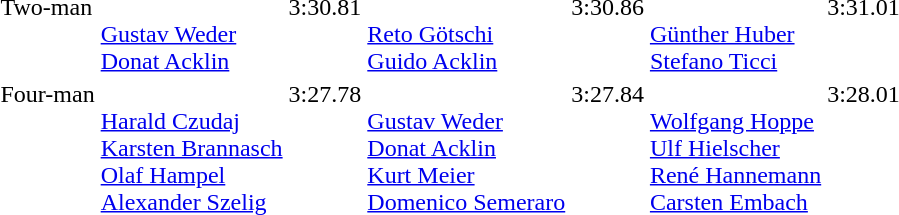<table>
<tr valign="top">
<td>Two-man <br></td>
<td><br><a href='#'>Gustav Weder</a><br><a href='#'>Donat Acklin</a></td>
<td>3:30.81</td>
<td><br><a href='#'>Reto Götschi</a><br><a href='#'>Guido Acklin</a></td>
<td>3:30.86</td>
<td><br><a href='#'>Günther Huber</a><br><a href='#'>Stefano Ticci</a></td>
<td>3:31.01</td>
</tr>
<tr valign="top">
<td>Four-man <br></td>
<td><br><a href='#'>Harald Czudaj</a> <br> <a href='#'>Karsten Brannasch</a><br><a href='#'>Olaf Hampel</a><br><a href='#'>Alexander Szelig</a></td>
<td>3:27.78</td>
<td><br><a href='#'>Gustav Weder</a> <br> <a href='#'>Donat Acklin</a><br><a href='#'>Kurt Meier</a><br><a href='#'>Domenico Semeraro</a></td>
<td>3:27.84</td>
<td><br><a href='#'>Wolfgang Hoppe</a> <br> <a href='#'>Ulf Hielscher</a><br><a href='#'>René Hannemann</a><br><a href='#'>Carsten Embach</a></td>
<td>3:28.01</td>
</tr>
</table>
